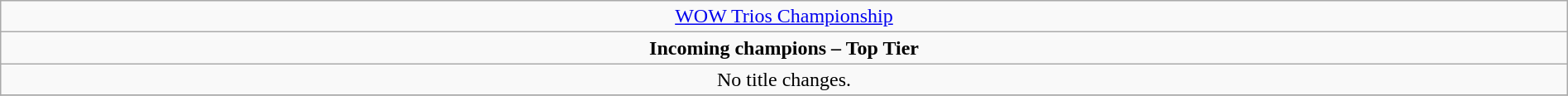<table class="wikitable" style="text-align:center; width:100%;">
<tr>
<td colspan="4" style="text-align: center;"><a href='#'>WOW Trios Championship</a></td>
</tr>
<tr>
<td colspan="4" style="text-align: center;"><strong>Incoming champions – Top Tier </strong></td>
</tr>
<tr>
<td>No title changes.</td>
</tr>
<tr>
</tr>
</table>
